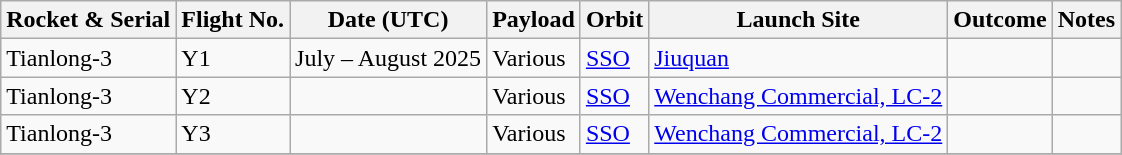<table class="wikitable">
<tr>
<th>Rocket & Serial</th>
<th>Flight No.</th>
<th>Date (UTC)</th>
<th>Payload</th>
<th>Orbit</th>
<th>Launch Site</th>
<th>Outcome</th>
<th>Notes</th>
</tr>
<tr>
<td>Tianlong-3</td>
<td>Y1</td>
<td>July – August 2025</td>
<td>Various</td>
<td><a href='#'>SSO</a></td>
<td><a href='#'>Jiuquan</a></td>
<td></td>
<td></td>
</tr>
<tr>
<td>Tianlong-3</td>
<td>Y2</td>
<td></td>
<td>Various</td>
<td><a href='#'>SSO</a></td>
<td><a href='#'>Wenchang Commercial, LC-2</a></td>
<td></td>
<td></td>
</tr>
<tr>
<td>Tianlong-3</td>
<td>Y3</td>
<td></td>
<td>Various</td>
<td><a href='#'>SSO</a></td>
<td><a href='#'>Wenchang Commercial, LC-2</a></td>
<td></td>
<td></td>
</tr>
<tr>
</tr>
</table>
